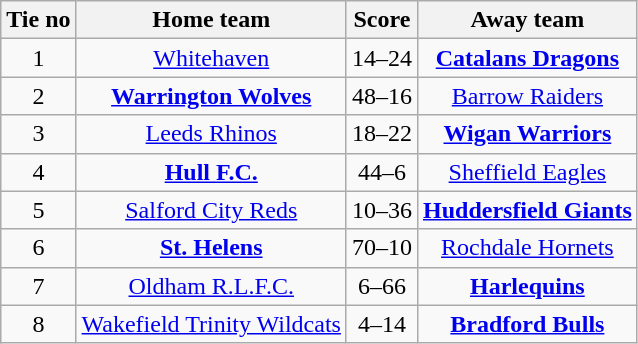<table class="wikitable" style="text-align: center">
<tr>
<th>Tie no</th>
<th>Home team</th>
<th>Score</th>
<th>Away team</th>
</tr>
<tr>
<td>1</td>
<td><a href='#'>Whitehaven</a></td>
<td>14–24</td>
<td><strong><a href='#'>Catalans Dragons</a></strong></td>
</tr>
<tr>
<td>2</td>
<td><strong><a href='#'>Warrington Wolves</a></strong></td>
<td>48–16</td>
<td><a href='#'>Barrow Raiders</a></td>
</tr>
<tr>
<td>3</td>
<td><a href='#'>Leeds Rhinos</a></td>
<td>18–22</td>
<td><strong><a href='#'>Wigan Warriors</a></strong></td>
</tr>
<tr>
<td>4</td>
<td><strong><a href='#'>Hull F.C.</a></strong></td>
<td>44–6</td>
<td><a href='#'>Sheffield Eagles</a></td>
</tr>
<tr>
<td>5</td>
<td><a href='#'>Salford City Reds</a></td>
<td>10–36</td>
<td><strong><a href='#'>Huddersfield Giants</a></strong></td>
</tr>
<tr>
<td>6</td>
<td><strong><a href='#'>St. Helens</a></strong></td>
<td>70–10</td>
<td><a href='#'>Rochdale Hornets</a></td>
</tr>
<tr>
<td>7</td>
<td><a href='#'>Oldham R.L.F.C.</a></td>
<td>6–66</td>
<td><strong><a href='#'>Harlequins</a></strong></td>
</tr>
<tr>
<td>8</td>
<td><a href='#'>Wakefield Trinity Wildcats</a></td>
<td>4–14</td>
<td><strong><a href='#'>Bradford Bulls</a></strong></td>
</tr>
</table>
